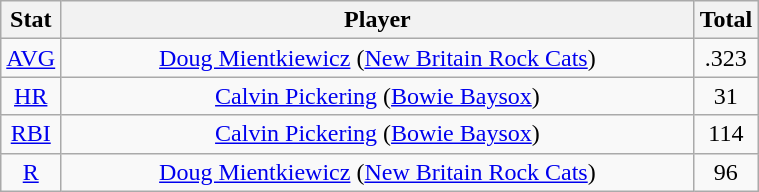<table class="wikitable" width="40%" style="text-align:center;">
<tr>
<th width="5%">Stat</th>
<th width="150%">Player</th>
<th width="5%">Total</th>
</tr>
<tr>
<td><a href='#'>AVG</a></td>
<td><a href='#'>Doug Mientkiewicz</a> (<a href='#'>New Britain Rock Cats</a>)</td>
<td>.323</td>
</tr>
<tr>
<td><a href='#'>HR</a></td>
<td><a href='#'>Calvin Pickering</a> (<a href='#'>Bowie Baysox</a>)</td>
<td>31</td>
</tr>
<tr>
<td><a href='#'>RBI</a></td>
<td><a href='#'>Calvin Pickering</a> (<a href='#'>Bowie Baysox</a>)</td>
<td>114</td>
</tr>
<tr>
<td><a href='#'>R</a></td>
<td><a href='#'>Doug Mientkiewicz</a> (<a href='#'>New Britain Rock Cats</a>)</td>
<td>96</td>
</tr>
</table>
